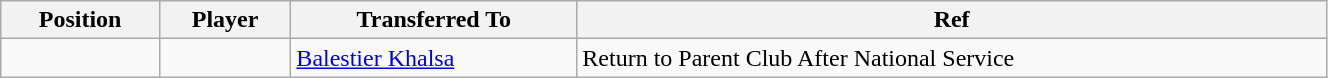<table class="wikitable sortable" style="width:70%; text-align:center; font-size:100%; text-align:left;">
<tr>
<th><strong>Position</strong></th>
<th><strong>Player</strong></th>
<th><strong>Transferred To</strong></th>
<th><strong>Ref</strong></th>
</tr>
<tr>
<td></td>
<td></td>
<td> <a href='#'>Balestier Khalsa</a></td>
<td>Return to Parent Club After National Service</td>
</tr>
</table>
